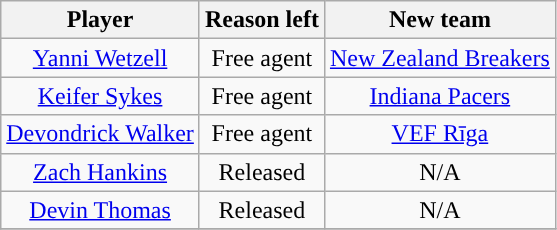<table class="wikitable sortable sortable" style="text-align: center">
<tr>
<th>Player</th>
<th>Reason left</th>
<th>New team</th>
</tr>
<tr>
<td><a href='#'>Yanni Wetzell</a></td>
<td>Free agent</td>
<td><a href='#'>New Zealand Breakers</a></td>
</tr>
<tr>
<td><a href='#'>Keifer Sykes</a></td>
<td>Free agent</td>
<td><a href='#'>Indiana Pacers</a></td>
</tr>
<tr>
<td><a href='#'>Devondrick Walker</a></td>
<td>Free agent</td>
<td><a href='#'>VEF Rīga</a></td>
</tr>
<tr>
<td><a href='#'>Zach Hankins</a></td>
<td>Released</td>
<td>N/A</td>
</tr>
<tr>
<td><a href='#'>Devin Thomas</a></td>
<td>Released</td>
<td>N/A</td>
</tr>
<tr>
</tr>
</table>
